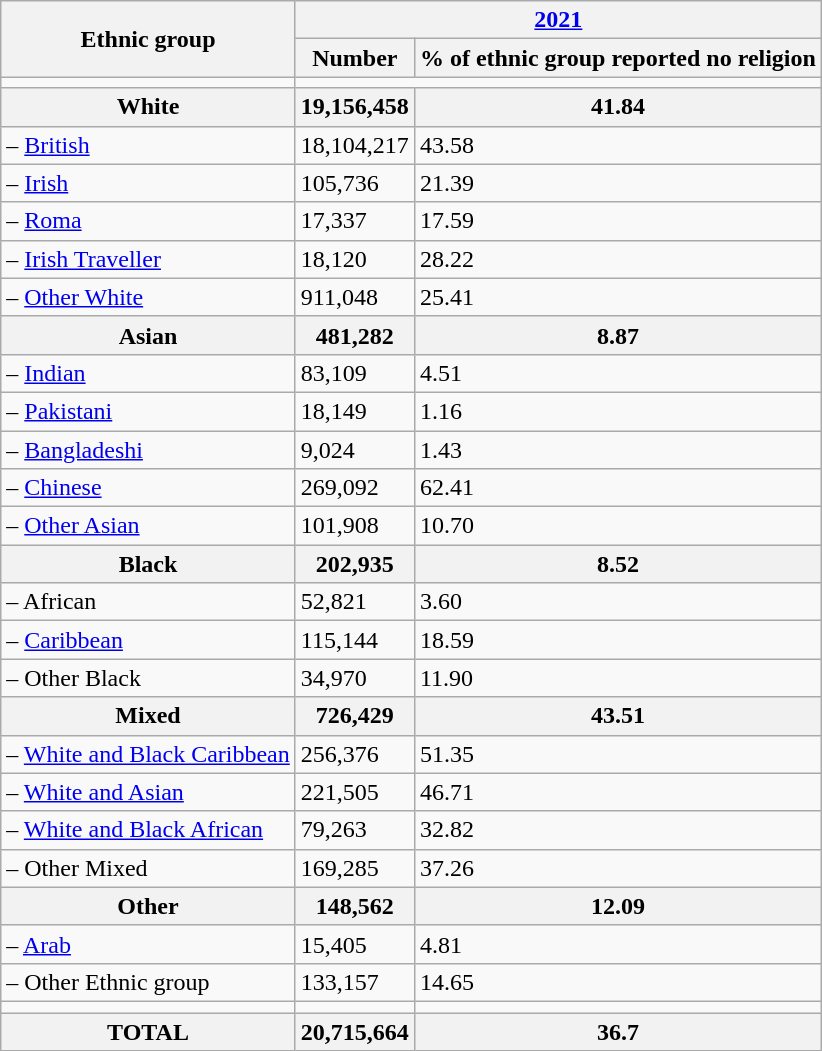<table class="wikitable sortable">
<tr>
<th rowspan="2">Ethnic group</th>
<th colspan="2"><a href='#'>2021</a></th>
</tr>
<tr>
<th>Number</th>
<th>% of ethnic group reported no religion</th>
</tr>
<tr>
<td></td>
</tr>
<tr>
<th align=left>White</th>
<th>19,156,458</th>
<th>41.84</th>
</tr>
<tr>
<td align=left>– <a href='#'>British</a></td>
<td>18,104,217</td>
<td>43.58</td>
</tr>
<tr>
<td align=left>– <a href='#'>Irish</a></td>
<td>105,736</td>
<td>21.39</td>
</tr>
<tr>
<td align=left>– <a href='#'>Roma</a></td>
<td>17,337</td>
<td>17.59</td>
</tr>
<tr>
<td align=left>– <a href='#'>Irish Traveller</a></td>
<td>18,120</td>
<td>28.22</td>
</tr>
<tr>
<td align=left>– <a href='#'>Other White</a></td>
<td>911,048</td>
<td>25.41</td>
</tr>
<tr>
<th align=left>Asian</th>
<th>481,282</th>
<th>8.87</th>
</tr>
<tr>
<td align=left>– <a href='#'>Indian</a></td>
<td>83,109</td>
<td>4.51</td>
</tr>
<tr>
<td align=left>– <a href='#'>Pakistani</a></td>
<td>18,149</td>
<td>1.16</td>
</tr>
<tr>
<td align=left>– <a href='#'>Bangladeshi</a></td>
<td>9,024</td>
<td>1.43</td>
</tr>
<tr>
<td align=left>– <a href='#'>Chinese</a></td>
<td>269,092</td>
<td>62.41</td>
</tr>
<tr>
<td align=left>– <a href='#'>Other Asian</a></td>
<td>101,908</td>
<td>10.70</td>
</tr>
<tr>
<th align=left>Black</th>
<th>202,935</th>
<th>8.52</th>
</tr>
<tr>
<td align=left>– African</td>
<td>52,821</td>
<td>3.60</td>
</tr>
<tr>
<td align=left>– <a href='#'>Caribbean</a></td>
<td>115,144</td>
<td>18.59</td>
</tr>
<tr>
<td align=left>– Other Black</td>
<td>34,970</td>
<td>11.90</td>
</tr>
<tr>
<th align=left>Mixed</th>
<th>726,429</th>
<th>43.51</th>
</tr>
<tr>
<td align=left>– <a href='#'>White and Black Caribbean</a></td>
<td>256,376</td>
<td>51.35</td>
</tr>
<tr>
<td align=left>– <a href='#'>White and Asian</a></td>
<td>221,505</td>
<td>46.71</td>
</tr>
<tr>
<td align=left>– <a href='#'>White and Black African</a></td>
<td>79,263</td>
<td>32.82</td>
</tr>
<tr>
<td align=left>– Other Mixed</td>
<td>169,285</td>
<td>37.26</td>
</tr>
<tr>
<th align=left>Other</th>
<th>148,562</th>
<th>12.09</th>
</tr>
<tr>
<td align=left>– <a href='#'>Arab</a></td>
<td>15,405</td>
<td>4.81</td>
</tr>
<tr>
<td align=left>– Other Ethnic group</td>
<td>133,157</td>
<td>14.65</td>
</tr>
<tr>
<td></td>
<td></td>
</tr>
<tr>
<th align=left>TOTAL</th>
<th>20,715,664</th>
<th>36.7</th>
</tr>
</table>
